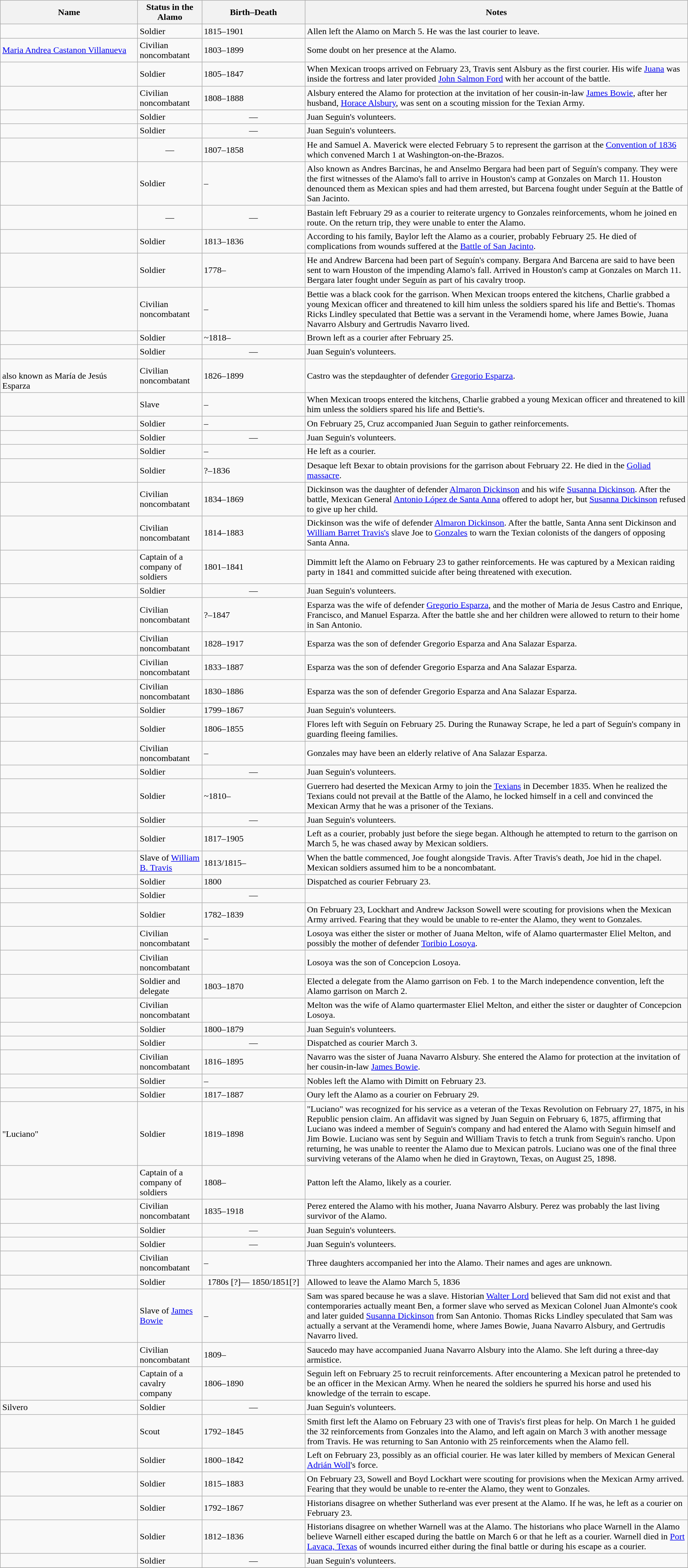<table class="wikitable sortable">
<tr>
<th scope="col" width=20%>Name</th>
<th scope="col">Status in the Alamo</th>
<th scope="col" width=15%>Birth–Death</th>
<th scope="col" class="unsortable">Notes</th>
</tr>
<tr>
<td scope="row"></td>
<td>Soldier</td>
<td>1815–1901</td>
<td>Allen left the Alamo on March 5. He was the last courier to leave.</td>
</tr>
<tr>
<td><a href='#'>Maria Andrea Castanon Villanueva</a></td>
<td>Civilian noncombatant</td>
<td>1803–1899</td>
<td>Some doubt on her presence at the Alamo.</td>
</tr>
<tr>
<td scope="row"></td>
<td>Soldier</td>
<td>1805–1847</td>
<td>When Mexican troops arrived on February 23, Travis sent Alsbury as the first courier. His wife <a href='#'>Juana</a> was inside the fortress and later provided <a href='#'>John Salmon Ford</a> with her account of the battle.</td>
</tr>
<tr>
<td scope="row"></td>
<td>Civilian noncombatant</td>
<td>1808–1888</td>
<td>Alsbury entered the Alamo for protection at the invitation of her cousin-in-law <a href='#'>James Bowie</a>, after her husband, <a href='#'>Horace Alsbury</a>, was sent on a scouting mission for the Texian Army.</td>
</tr>
<tr>
<td scope="row"></td>
<td>Soldier</td>
<td align="center">—</td>
<td>Juan Seguin's volunteers.</td>
</tr>
<tr>
<td scope="row"></td>
<td>Soldier</td>
<td align="center">—</td>
<td>Juan Seguin's volunteers.</td>
</tr>
<tr>
<td scope="row"></td>
<td align="center">—</td>
<td>1807–1858</td>
<td>He and Samuel A. Maverick were elected February 5 to represent the garrison at the <a href='#'>Convention of 1836</a> which convened March 1 at Washington-on-the-Brazos.</td>
</tr>
<tr>
<td scope="row"></td>
<td>Soldier</td>
<td>–</td>
<td>Also known as Andres Barcinas, he and Anselmo Bergara had been part of Seguín's company. They were the first witnesses of the Alamo's fall to arrive in Houston's camp at Gonzales on March 11. Houston denounced them as Mexican spies and had them arrested, but Barcena fought under Seguín at the Battle of San Jacinto.</td>
</tr>
<tr>
<td scope="row"></td>
<td align="center">—</td>
<td align="center">—</td>
<td>Bastain left February 29 as a courier to reiterate urgency to Gonzales reinforcements, whom he joined en route. On the return trip, they were unable to enter the Alamo.</td>
</tr>
<tr>
<td scope="row"></td>
<td>Soldier</td>
<td>1813–1836</td>
<td>According to his family, Baylor left the Alamo as a courier, probably February 25. He died of complications from wounds suffered at the <a href='#'>Battle of San Jacinto</a>.</td>
</tr>
<tr>
<td scope="row"></td>
<td>Soldier</td>
<td>1778–</td>
<td>He and Andrew Barcena had been part of Seguín's company. Bergara And Barcena are said to have been sent to warn Houston of the impending Alamo's fall. Arrived in Houston's camp at Gonzales on March 11.  Bergara later fought under Seguín as part of his cavalry troop.</td>
</tr>
<tr>
<td scope="row"></td>
<td>Civilian noncombatant</td>
<td>–</td>
<td>Bettie was a black cook for the garrison. When Mexican troops entered the kitchens, Charlie grabbed a young Mexican officer and threatened to kill him unless the soldiers spared his life and Bettie's. Thomas Ricks Lindley speculated that Bettie was a servant in the Veramendi home, where James Bowie, Juana Navarro Alsbury and Gertrudis Navarro lived.</td>
</tr>
<tr>
<td scope="row"></td>
<td>Soldier</td>
<td>~1818–</td>
<td>Brown left as a courier after February 25.</td>
</tr>
<tr>
<td scope="row"></td>
<td>Soldier</td>
<td align="center">—</td>
<td>Juan Seguin's volunteers.</td>
</tr>
<tr>
<td scope="row"><br>also known as María de Jesús Esparza</td>
<td>Civilian noncombatant</td>
<td>1826–1899</td>
<td>Castro was the stepdaughter of defender <a href='#'>Gregorio Esparza</a>.</td>
</tr>
<tr>
<td scope="row"></td>
<td>Slave</td>
<td>–</td>
<td>When Mexican troops entered the kitchens, Charlie grabbed a young Mexican officer and threatened to kill him unless the soldiers spared his life and Bettie's.</td>
</tr>
<tr>
<td scope="row"></td>
<td>Soldier</td>
<td>–</td>
<td>On February 25, Cruz accompanied Juan Seguin to gather reinforcements.</td>
</tr>
<tr>
<td scope="row"></td>
<td>Soldier</td>
<td align="center">—</td>
<td>Juan Seguin's volunteers.</td>
</tr>
<tr>
<td scope="row"></td>
<td>Soldier</td>
<td>–</td>
<td>He left as a courier.</td>
</tr>
<tr>
<td scope="row"></td>
<td>Soldier</td>
<td>?–1836</td>
<td>Desaque left Bexar to obtain provisions for the garrison about February 22. He died in the <a href='#'>Goliad massacre</a>.</td>
</tr>
<tr>
<td scope="row"></td>
<td>Civilian noncombatant</td>
<td>1834–1869</td>
<td>Dickinson was the daughter of defender <a href='#'>Almaron Dickinson</a> and his wife <a href='#'>Susanna Dickinson</a>. After the battle, Mexican General <a href='#'>Antonio López de Santa Anna</a> offered to adopt her, but <a href='#'>Susanna Dickinson</a> refused to give up her child.</td>
</tr>
<tr>
<td scope="row"></td>
<td>Civilian noncombatant</td>
<td>1814–1883</td>
<td>Dickinson was the wife of defender <a href='#'>Almaron Dickinson</a>. After the battle, Santa Anna sent Dickinson and <a href='#'>William Barret Travis's</a> slave Joe to <a href='#'>Gonzales</a> to warn the Texian colonists of the dangers of opposing Santa Anna.</td>
</tr>
<tr>
<td scope="row"></td>
<td>Captain of a company of soldiers</td>
<td>1801–1841</td>
<td>Dimmitt left the Alamo on February 23 to gather reinforcements. He was captured by a Mexican raiding party in 1841 and committed suicide after being threatened with execution.</td>
</tr>
<tr>
<td scope="row"></td>
<td>Soldier</td>
<td align="center">—</td>
<td>Juan Seguin's volunteers.</td>
</tr>
<tr>
<td scope="row"></td>
<td>Civilian noncombatant</td>
<td>?–1847</td>
<td>Esparza was the wife of defender <a href='#'>Gregorio Esparza</a>, and the mother of Maria de Jesus Castro and Enrique, Francisco, and Manuel Esparza. After the battle she and her children were allowed to return to their home in San Antonio.</td>
</tr>
<tr>
<td scope="row"></td>
<td>Civilian noncombatant</td>
<td>1828–1917</td>
<td>Esparza was the son of defender Gregorio Esparza and Ana Salazar Esparza.</td>
</tr>
<tr>
<td scope="row"></td>
<td>Civilian noncombatant</td>
<td>1833–1887</td>
<td>Esparza was the son of defender Gregorio Esparza and Ana Salazar Esparza.</td>
</tr>
<tr>
<td scope="row"></td>
<td>Civilian noncombatant</td>
<td>1830–1886</td>
<td>Esparza was the son of defender Gregorio Esparza and Ana Salazar Esparza.</td>
</tr>
<tr>
<td scope="row"></td>
<td>Soldier</td>
<td>1799–1867</td>
<td>Juan Seguin's volunteers.</td>
</tr>
<tr>
<td scope="row"></td>
<td>Soldier</td>
<td>1806–1855</td>
<td>Flores left with Seguín on February 25. During the Runaway Scrape, he led a part of Seguín's company in guarding fleeing families.</td>
</tr>
<tr>
<td scope="row"></td>
<td>Civilian noncombatant</td>
<td>–</td>
<td>Gonzales may have been an elderly relative of Ana Salazar Esparza.</td>
</tr>
<tr>
<td scope="row"></td>
<td>Soldier</td>
<td align="center">—</td>
<td>Juan Seguin's volunteers.</td>
</tr>
<tr>
<td scope="row"></td>
<td>Soldier</td>
<td>~1810–</td>
<td>Guerrero had deserted the Mexican Army to join the <a href='#'>Texians</a> in December 1835.  When he realized the Texians could not prevail at the Battle of the Alamo, he locked himself in a cell and convinced the Mexican Army that he was a prisoner of the Texians.</td>
</tr>
<tr>
<td scope="row"></td>
<td>Soldier</td>
<td align="center">—</td>
<td>Juan Seguin's volunteers.</td>
</tr>
<tr>
<td scope="row"></td>
<td>Soldier</td>
<td>1817–1905</td>
<td>Left as a courier, probably just before the siege began. Although he attempted to return to the garrison on March 5, he was chased away by Mexican soldiers.</td>
</tr>
<tr>
<td scope="row"></td>
<td>Slave of <a href='#'>William B. Travis</a></td>
<td>1813/1815–</td>
<td>When the battle commenced, Joe fought alongside Travis. After Travis's death, Joe hid in the chapel. Mexican soldiers assumed him to be a noncombatant.</td>
</tr>
<tr>
<td scope="row"></td>
<td>Soldier</td>
<td>1800</td>
<td>Dispatched as courier February 23.</td>
</tr>
<tr>
<td scope="row"></td>
<td>Soldier</td>
<td align="center">—</td>
<td></td>
</tr>
<tr>
<td scope="row"></td>
<td>Soldier</td>
<td>1782–1839</td>
<td>On February 23, Lockhart and Andrew Jackson Sowell were scouting for provisions when the Mexican Army arrived. Fearing that they would be unable to re-enter the Alamo, they went to Gonzales.</td>
</tr>
<tr>
<td scope="row"></td>
<td>Civilian noncombatant</td>
<td>–</td>
<td>Losoya was either the sister or mother of Juana Melton, wife of Alamo quartermaster Eliel Melton, and possibly the mother of defender <a href='#'>Toribio Losoya</a>.</td>
</tr>
<tr>
<td scope="row"></td>
<td>Civilian noncombatant</td>
<td></td>
<td>Losoya was the son of Concepcion Losoya.</td>
</tr>
<tr>
<td scope="row"></td>
<td>Soldier and delegate</td>
<td>1803–1870</td>
<td>Elected a delegate from the Alamo garrison on Feb. 1 to the March independence convention, left the Alamo garrison on March 2.</td>
</tr>
<tr>
<td scope="row"></td>
<td>Civilian noncombatant</td>
<td></td>
<td>Melton was the wife of Alamo quartermaster Eliel Melton, and either the sister or daughter of Concepcion Losoya.</td>
</tr>
<tr>
<td scope="row"></td>
<td>Soldier</td>
<td>1800–1879</td>
<td>Juan Seguin's volunteers.</td>
</tr>
<tr>
<td scope="row"></td>
<td>Soldier</td>
<td align="center">—</td>
<td>Dispatched as courier March 3.</td>
</tr>
<tr>
<td scope="row"></td>
<td>Civilian noncombatant</td>
<td>1816–1895</td>
<td>Navarro was the sister of Juana Navarro Alsbury. She entered the Alamo for protection at the invitation of her cousin-in-law <a href='#'>James Bowie</a>.</td>
</tr>
<tr>
<td scope="row"></td>
<td>Soldier</td>
<td>–</td>
<td>Nobles left the Alamo with Dimitt on February 23.</td>
</tr>
<tr>
<td scope="row"></td>
<td>Soldier</td>
<td>1817–1887</td>
<td>Oury left the Alamo as a courier on February 29.</td>
</tr>
<tr>
<td scope="row"> "Luciano"</td>
<td>Soldier</td>
<td>1819–1898</td>
<td>"Luciano" was recognized for his service as a veteran of the Texas Revolution on February 27, 1875, in his Republic pension claim. An affidavit was signed by Juan Seguin on February 6, 1875, affirming that Luciano was indeed a member of Seguin's company and had entered the Alamo with Seguin himself and Jim Bowie. Luciano was sent by Seguin and William Travis to fetch a trunk from Seguin's rancho. Upon returning, he was unable to reenter the Alamo due to Mexican patrols. Luciano was one of the final three surviving veterans of the Alamo when he died in Graytown, Texas, on August 25, 1898.</td>
</tr>
<tr>
<td scope="row"></td>
<td>Captain of a company of soldiers</td>
<td>1808–</td>
<td>Patton left the Alamo, likely as a courier.</td>
</tr>
<tr>
<td scope="row"></td>
<td>Civilian noncombatant</td>
<td>1835–1918</td>
<td>Perez entered the Alamo with his mother, Juana Navarro Alsbury. Perez was probably the last living survivor of the Alamo.</td>
</tr>
<tr>
<td scope="row"></td>
<td>Soldier</td>
<td align="center">—</td>
<td>Juan Seguin's volunteers.</td>
</tr>
<tr>
<td scope="row"></td>
<td>Soldier</td>
<td align="center">—</td>
<td>Juan Seguin's volunteers.</td>
</tr>
<tr>
<td scope="row"></td>
<td>Civilian noncombatant</td>
<td>–</td>
<td>Three daughters accompanied her into the Alamo. Their names and ages are unknown.</td>
</tr>
<tr>
<td scope="row"></td>
<td>Soldier</td>
<td align="center">1780s [?]— 1850/1851[?]</td>
<td>Allowed to leave the Alamo March 5, 1836</td>
</tr>
<tr>
<td scope="row"></td>
<td>Slave of <a href='#'>James Bowie</a></td>
<td>–</td>
<td>Sam was spared because he was a slave. Historian <a href='#'>Walter Lord</a> believed that Sam did not exist and that contemporaries actually meant Ben, a former slave who served as Mexican Colonel Juan Almonte's cook and later guided <a href='#'>Susanna Dickinson</a> from San Antonio. Thomas Ricks Lindley speculated that Sam was actually a servant at the Veramendi home, where James Bowie, Juana Navarro Alsbury, and Gertrudis Navarro lived.</td>
</tr>
<tr>
<td scope="row"></td>
<td>Civilian noncombatant</td>
<td>1809–</td>
<td>Saucedo may have accompanied Juana Navarro Alsbury into the Alamo. She left during a three-day armistice.</td>
</tr>
<tr>
<td scope="row"></td>
<td>Captain of a cavalry company</td>
<td>1806–1890</td>
<td>Seguin left on February 25 to recruit reinforcements. After encountering a Mexican patrol he pretended to be an officer in the Mexican Army. When he neared the soldiers he spurred his horse and used his knowledge of the terrain to escape.</td>
</tr>
<tr>
<td scope="row">Silvero</td>
<td>Soldier</td>
<td align="center">—</td>
<td>Juan Seguin's volunteers.</td>
</tr>
<tr>
<td scope="row"></td>
<td>Scout</td>
<td>1792–1845</td>
<td>Smith first left the Alamo on February 23 with one of Travis's first pleas for help. On March 1 he guided the 32 reinforcements from Gonzales into the Alamo, and left again on March 3 with another message from Travis. He was returning to San Antonio with 25 reinforcements when the Alamo fell.</td>
</tr>
<tr>
<td scope="row"></td>
<td>Soldier</td>
<td>1800–1842</td>
<td>Left on February 23, possibly as an official courier. He was later killed by members of Mexican General <a href='#'>Adrián Woll</a>'s force.</td>
</tr>
<tr>
<td scope="row"></td>
<td>Soldier</td>
<td>1815–1883</td>
<td>On February 23, Sowell and Boyd Lockhart were scouting for provisions when the Mexican Army arrived. Fearing that they would be unable to re-enter the Alamo, they went to Gonzales.</td>
</tr>
<tr>
<td scope="row"></td>
<td>Soldier</td>
<td>1792–1867</td>
<td>Historians disagree on whether Sutherland was ever present at the Alamo. If he was, he left as a courier on February 23.</td>
</tr>
<tr>
<td scope="row"></td>
<td>Soldier</td>
<td>1812–1836</td>
<td>Historians disagree on whether Warnell was at the Alamo. The historians who place Warnell in the Alamo believe Warnell either escaped during the battle on March 6 or that he left as a courier. Warnell died in <a href='#'>Port Lavaca, Texas</a> of wounds incurred either during the final battle or during his escape as a courier.</td>
</tr>
<tr>
<td scope="row"></td>
<td>Soldier</td>
<td align="center">—</td>
<td>Juan Seguin's volunteers.</td>
</tr>
<tr>
</tr>
</table>
